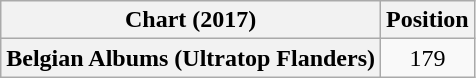<table class="wikitable plainrowheaders" style="text-align:center">
<tr>
<th scope="col">Chart (2017)</th>
<th scope="col">Position</th>
</tr>
<tr>
<th scope="row">Belgian Albums (Ultratop Flanders)</th>
<td>179</td>
</tr>
</table>
